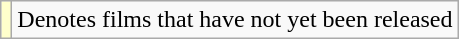<table class="wikitable">
<tr>
<td style="background:#ffc;"></td>
<td>Denotes films that have not yet been released</td>
</tr>
</table>
